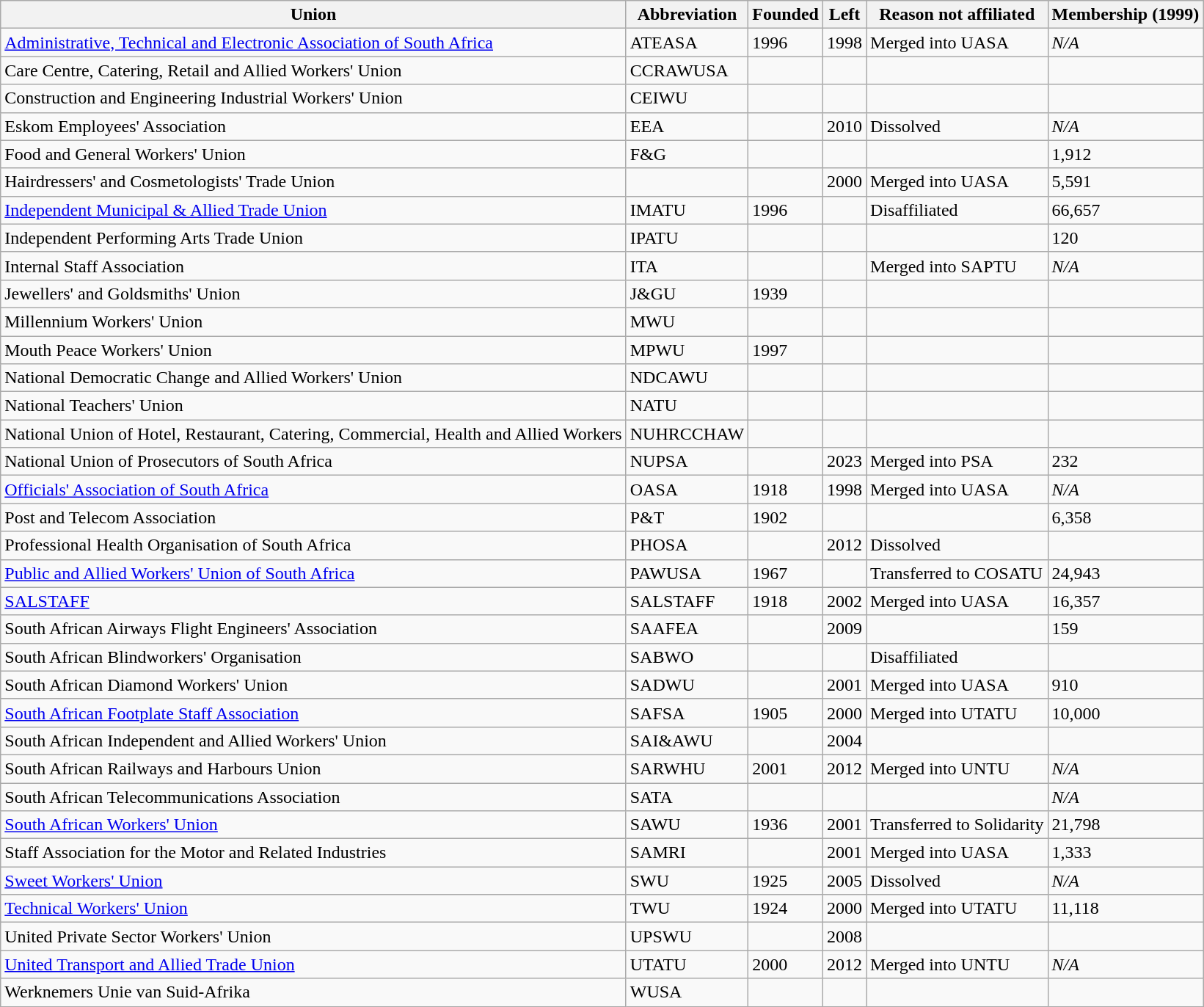<table class="wikitable sortable">
<tr>
<th>Union</th>
<th>Abbreviation</th>
<th>Founded</th>
<th>Left</th>
<th>Reason not affiliated</th>
<th>Membership (1999)</th>
</tr>
<tr>
<td><a href='#'>Administrative, Technical and Electronic Association of South Africa</a></td>
<td>ATEASA</td>
<td>1996</td>
<td>1998</td>
<td>Merged into UASA</td>
<td><em>N/A</em></td>
</tr>
<tr>
<td>Care Centre, Catering, Retail and Allied Workers' Union</td>
<td>CCRAWUSA</td>
<td></td>
<td></td>
<td></td>
<td></td>
</tr>
<tr>
<td>Construction and Engineering Industrial Workers' Union</td>
<td>CEIWU</td>
<td></td>
<td></td>
<td></td>
<td></td>
</tr>
<tr>
<td>Eskom Employees' Association</td>
<td>EEA</td>
<td></td>
<td>2010</td>
<td>Dissolved</td>
<td><em>N/A</em></td>
</tr>
<tr>
<td>Food and General Workers' Union</td>
<td>F&G</td>
<td></td>
<td></td>
<td></td>
<td>1,912</td>
</tr>
<tr>
<td>Hairdressers' and Cosmetologists' Trade Union</td>
<td></td>
<td></td>
<td>2000</td>
<td>Merged into UASA</td>
<td>5,591</td>
</tr>
<tr>
<td><a href='#'>Independent Municipal & Allied Trade Union</a></td>
<td>IMATU</td>
<td>1996</td>
<td></td>
<td>Disaffiliated</td>
<td>66,657</td>
</tr>
<tr>
<td>Independent Performing Arts Trade Union</td>
<td>IPATU</td>
<td></td>
<td></td>
<td></td>
<td>120</td>
</tr>
<tr>
<td>Internal Staff Association</td>
<td>ITA</td>
<td></td>
<td></td>
<td>Merged into SAPTU</td>
<td><em>N/A</em></td>
</tr>
<tr>
<td>Jewellers' and Goldsmiths' Union</td>
<td>J&GU</td>
<td>1939</td>
<td></td>
<td></td>
<td></td>
</tr>
<tr>
<td>Millennium Workers' Union</td>
<td>MWU</td>
<td></td>
<td></td>
<td></td>
<td></td>
</tr>
<tr>
<td>Mouth Peace Workers' Union</td>
<td>MPWU</td>
<td>1997</td>
<td></td>
<td></td>
<td></td>
</tr>
<tr>
<td>National Democratic Change and Allied Workers' Union</td>
<td>NDCAWU</td>
<td></td>
<td></td>
<td></td>
<td></td>
</tr>
<tr>
<td>National Teachers' Union</td>
<td>NATU</td>
<td></td>
<td></td>
<td></td>
<td></td>
</tr>
<tr>
<td>National Union of Hotel, Restaurant, Catering, Commercial, Health and Allied Workers</td>
<td>NUHRCCHAW</td>
<td></td>
<td></td>
<td></td>
<td></td>
</tr>
<tr>
<td>National Union of Prosecutors of South Africa</td>
<td>NUPSA</td>
<td></td>
<td>2023</td>
<td>Merged into PSA</td>
<td>232</td>
</tr>
<tr>
<td><a href='#'>Officials' Association of South Africa</a></td>
<td>OASA</td>
<td>1918</td>
<td>1998</td>
<td>Merged into UASA</td>
<td><em>N/A</em></td>
</tr>
<tr>
<td>Post and Telecom Association</td>
<td>P&T</td>
<td>1902</td>
<td></td>
<td></td>
<td>6,358</td>
</tr>
<tr>
<td>Professional Health Organisation of South Africa</td>
<td>PHOSA</td>
<td></td>
<td>2012</td>
<td>Dissolved</td>
<td></td>
</tr>
<tr>
<td><a href='#'>Public and Allied Workers' Union of South Africa</a></td>
<td>PAWUSA</td>
<td>1967</td>
<td></td>
<td>Transferred to COSATU</td>
<td>24,943</td>
</tr>
<tr>
<td><a href='#'>SALSTAFF</a></td>
<td>SALSTAFF</td>
<td>1918</td>
<td>2002</td>
<td>Merged into UASA</td>
<td>16,357</td>
</tr>
<tr>
<td>South African Airways Flight Engineers' Association</td>
<td>SAAFEA</td>
<td></td>
<td>2009</td>
<td></td>
<td>159</td>
</tr>
<tr>
<td>South African Blindworkers' Organisation</td>
<td>SABWO</td>
<td></td>
<td></td>
<td>Disaffiliated</td>
<td></td>
</tr>
<tr>
<td>South African Diamond Workers' Union</td>
<td>SADWU</td>
<td></td>
<td>2001</td>
<td>Merged into UASA</td>
<td>910</td>
</tr>
<tr>
<td><a href='#'>South African Footplate Staff Association</a></td>
<td>SAFSA</td>
<td>1905</td>
<td>2000</td>
<td>Merged into UTATU</td>
<td>10,000</td>
</tr>
<tr>
<td>South African Independent and Allied Workers' Union</td>
<td>SAI&AWU</td>
<td></td>
<td>2004</td>
<td></td>
<td></td>
</tr>
<tr>
<td>South African Railways and Harbours Union</td>
<td>SARWHU</td>
<td>2001</td>
<td>2012</td>
<td>Merged into UNTU</td>
<td><em>N/A</em></td>
</tr>
<tr>
<td>South African Telecommunications Association</td>
<td>SATA</td>
<td></td>
<td></td>
<td></td>
<td><em>N/A</em></td>
</tr>
<tr>
<td><a href='#'>South African Workers' Union</a></td>
<td>SAWU</td>
<td>1936</td>
<td>2001</td>
<td>Transferred to Solidarity</td>
<td>21,798</td>
</tr>
<tr>
<td>Staff Association for the Motor and Related Industries</td>
<td>SAMRI</td>
<td></td>
<td>2001</td>
<td>Merged into UASA</td>
<td>1,333</td>
</tr>
<tr>
<td><a href='#'>Sweet Workers' Union</a></td>
<td>SWU</td>
<td>1925</td>
<td>2005</td>
<td>Dissolved</td>
<td><em>N/A</em></td>
</tr>
<tr>
<td><a href='#'>Technical Workers' Union</a></td>
<td>TWU</td>
<td>1924</td>
<td>2000</td>
<td>Merged into UTATU</td>
<td>11,118</td>
</tr>
<tr>
<td>United Private Sector Workers' Union</td>
<td>UPSWU</td>
<td></td>
<td>2008</td>
<td></td>
<td></td>
</tr>
<tr>
<td><a href='#'>United Transport and Allied Trade Union</a></td>
<td>UTATU</td>
<td>2000</td>
<td>2012</td>
<td>Merged into UNTU</td>
<td><em>N/A</em></td>
</tr>
<tr>
<td>Werknemers Unie van Suid-Afrika</td>
<td>WUSA</td>
<td></td>
<td></td>
<td></td>
<td></td>
</tr>
</table>
